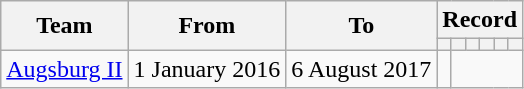<table class="wikitable" style="text-align: center">
<tr>
<th rowspan="2">Team</th>
<th rowspan="2">From</th>
<th rowspan="2">To</th>
<th colspan="6">Record</th>
</tr>
<tr>
<th></th>
<th></th>
<th></th>
<th></th>
<th></th>
<th></th>
</tr>
<tr>
<td><a href='#'>Augsburg II</a></td>
<td>1 January 2016</td>
<td>6 August 2017<br></td>
<td></td>
</tr>
</table>
